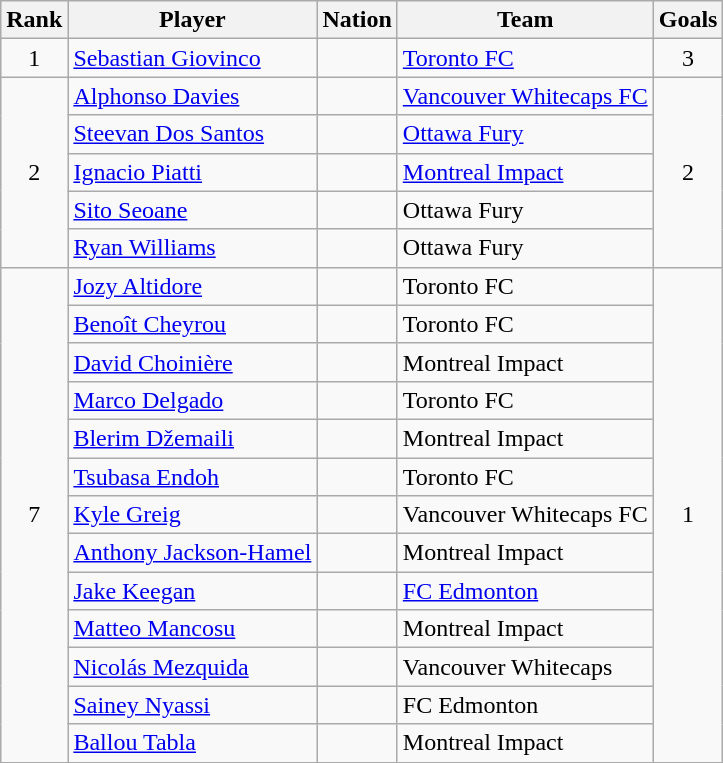<table class="wikitable">
<tr>
<th>Rank</th>
<th>Player</th>
<th>Nation</th>
<th>Team</th>
<th>Goals</th>
</tr>
<tr>
<td align=center>1</td>
<td><a href='#'>Sebastian Giovinco</a></td>
<td></td>
<td><a href='#'>Toronto FC</a></td>
<td align=center>3</td>
</tr>
<tr>
<td align=center rowspan="5">2</td>
<td><a href='#'>Alphonso Davies</a></td>
<td></td>
<td><a href='#'>Vancouver Whitecaps FC</a></td>
<td align=center rowspan="5">2</td>
</tr>
<tr>
<td><a href='#'>Steevan Dos Santos</a></td>
<td></td>
<td><a href='#'>Ottawa Fury</a></td>
</tr>
<tr>
<td><a href='#'>Ignacio Piatti</a></td>
<td></td>
<td><a href='#'>Montreal Impact</a></td>
</tr>
<tr>
<td><a href='#'>Sito Seoane</a></td>
<td></td>
<td>Ottawa Fury</td>
</tr>
<tr>
<td><a href='#'>Ryan Williams</a></td>
<td></td>
<td>Ottawa Fury</td>
</tr>
<tr>
<td align=center rowspan="13">7</td>
<td><a href='#'>Jozy Altidore</a></td>
<td></td>
<td>Toronto FC</td>
<td align=center rowspan="13">1</td>
</tr>
<tr>
<td><a href='#'>Benoît Cheyrou</a></td>
<td></td>
<td>Toronto FC</td>
</tr>
<tr>
<td><a href='#'>David Choinière</a></td>
<td></td>
<td>Montreal Impact</td>
</tr>
<tr>
<td><a href='#'>Marco Delgado</a></td>
<td></td>
<td>Toronto FC</td>
</tr>
<tr>
<td><a href='#'>Blerim Džemaili</a></td>
<td></td>
<td>Montreal Impact</td>
</tr>
<tr>
<td><a href='#'>Tsubasa Endoh</a></td>
<td></td>
<td>Toronto FC</td>
</tr>
<tr>
<td><a href='#'>Kyle Greig</a></td>
<td></td>
<td>Vancouver Whitecaps FC</td>
</tr>
<tr>
<td><a href='#'>Anthony Jackson-Hamel</a></td>
<td></td>
<td>Montreal Impact</td>
</tr>
<tr>
<td><a href='#'>Jake Keegan</a></td>
<td></td>
<td><a href='#'>FC Edmonton</a></td>
</tr>
<tr>
<td><a href='#'>Matteo Mancosu</a></td>
<td></td>
<td>Montreal Impact</td>
</tr>
<tr>
<td><a href='#'>Nicolás Mezquida</a></td>
<td></td>
<td>Vancouver Whitecaps</td>
</tr>
<tr>
<td><a href='#'>Sainey Nyassi</a></td>
<td></td>
<td>FC Edmonton</td>
</tr>
<tr>
<td><a href='#'>Ballou Tabla</a></td>
<td></td>
<td>Montreal Impact</td>
</tr>
</table>
